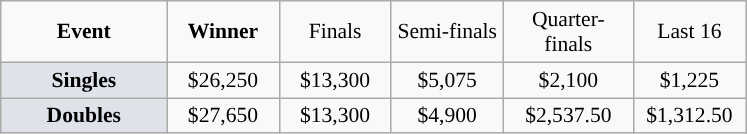<table class=wikitable style="font-size:90%;text-align:center">
<tr>
<td style="width:104px;"><strong>Event</strong></td>
<td style="width:68px;"><strong>Winner</strong></td>
<td style="width:68px;">Finals</td>
<td style="width:68px;">Semi-finals</td>
<td style="width:80px;">Quarter-finals</td>
<td style="width:68px;">Last 16</td>
</tr>
<tr>
<td style="background:#dfe2e9;"><strong>Singles</strong></td>
<td>$26,250</td>
<td>$13,300</td>
<td>$5,075</td>
<td>$2,100</td>
<td>$1,225</td>
</tr>
<tr>
<td style="background:#dfe2e9;"><strong>Doubles</strong></td>
<td>$27,650</td>
<td>$13,300</td>
<td>$4,900</td>
<td>$2,537.50</td>
<td>$1,312.50</td>
</tr>
</table>
